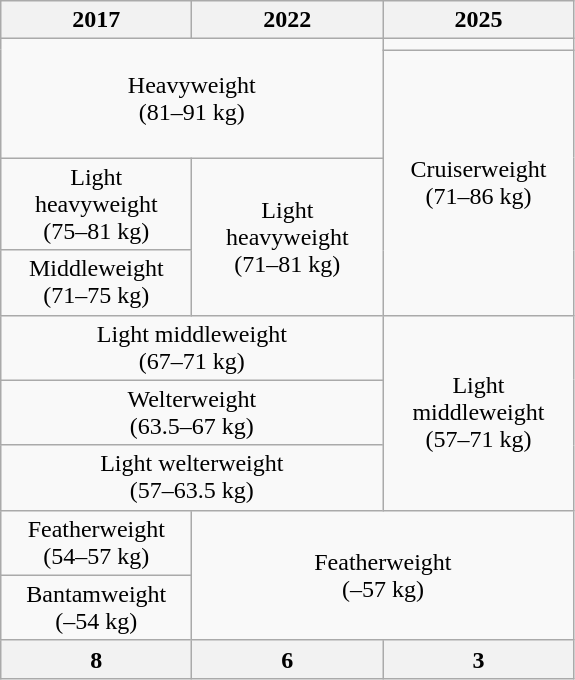<table class="wikitable" style="text-align:center">
<tr>
<th width=120>2017</th>
<th width=120>2022</th>
<th width=120>2025</th>
</tr>
<tr>
<td rowspan=2 colspan=2><br>Heavyweight<br>(81–91 kg)<br><br></td>
<td></td>
</tr>
<tr>
<td rowspan=3>Cruiserweight<br>(71–86 kg)</td>
</tr>
<tr>
<td>Light heavyweight<br>(75–81 kg)</td>
<td rowspan=2>Light heavyweight<br>(71–81 kg)</td>
</tr>
<tr>
<td>Middleweight<br>(71–75 kg)</td>
</tr>
<tr>
<td colspan=2>Light middleweight<br>(67–71 kg)</td>
<td rowspan=3>Light middleweight<br>(57–71 kg)</td>
</tr>
<tr>
<td colspan=2>Welterweight<br>(63.5–67 kg)</td>
</tr>
<tr>
<td colspan=2>Light welterweight<br>(57–63.5 kg)</td>
</tr>
<tr>
<td>Featherweight<br>(54–57 kg)</td>
<td rowspan=2 colspan=2>Featherweight<br>(–57 kg)</td>
</tr>
<tr>
<td>Bantamweight<br>(–54 kg)</td>
</tr>
<tr>
<th>8</th>
<th>6</th>
<th>3</th>
</tr>
</table>
